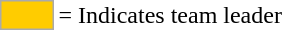<table>
<tr>
<td style="background:#fc0; border:1px solid #aaa; width:2em;"></td>
<td>= Indicates team leader</td>
</tr>
</table>
